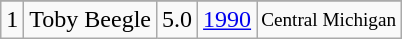<table class="wikitable">
<tr>
</tr>
<tr>
<td>1</td>
<td>Toby Beegle</td>
<td>5.0</td>
<td><a href='#'>1990</a></td>
<td style="font-size:80%;">Central Michigan</td>
</tr>
</table>
